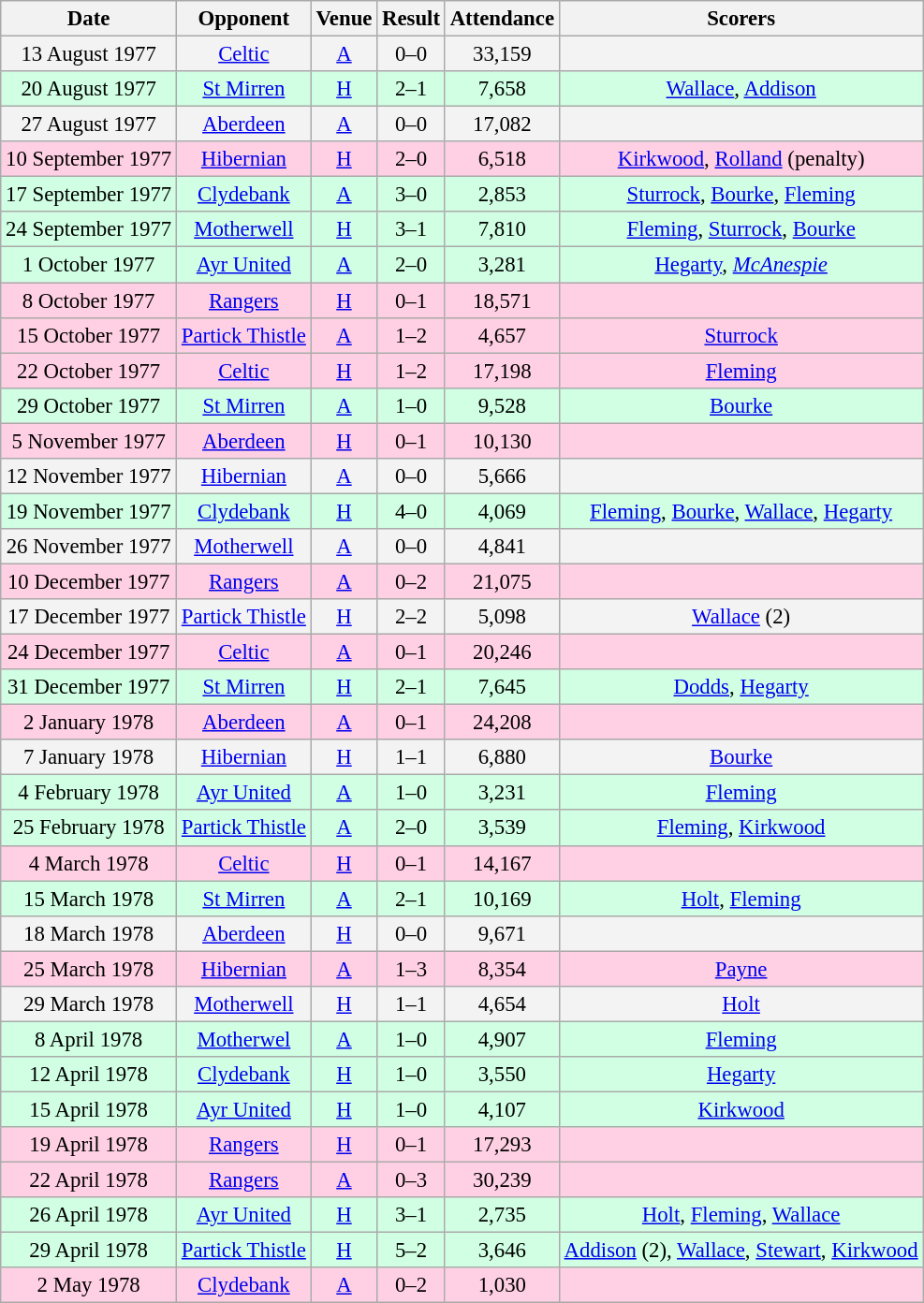<table class="wikitable sortable" style="font-size:95%; text-align:center">
<tr>
<th>Date</th>
<th>Opponent</th>
<th>Venue</th>
<th>Result</th>
<th>Attendance</th>
<th>Scorers</th>
</tr>
<tr bgcolor = "#f3f3f3">
<td>13 August 1977</td>
<td><a href='#'>Celtic</a></td>
<td><a href='#'>A</a></td>
<td>0–0</td>
<td>33,159</td>
<td></td>
</tr>
<tr bgcolor = "#d0ffe3">
<td>20 August 1977</td>
<td><a href='#'>St Mirren</a></td>
<td><a href='#'>H</a></td>
<td>2–1</td>
<td>7,658</td>
<td><a href='#'>Wallace</a>, <a href='#'>Addison</a></td>
</tr>
<tr bgcolor = "#f3f3f3">
<td>27 August 1977</td>
<td><a href='#'>Aberdeen</a></td>
<td><a href='#'>A</a></td>
<td>0–0</td>
<td>17,082</td>
<td></td>
</tr>
<tr bgcolor = "#ffd0e3">
<td>10 September 1977</td>
<td><a href='#'>Hibernian</a></td>
<td><a href='#'>H</a></td>
<td>2–0</td>
<td>6,518</td>
<td><a href='#'>Kirkwood</a>, <a href='#'>Rolland</a> (penalty)</td>
</tr>
<tr bgcolor = "#d0ffe3">
<td>17 September 1977</td>
<td><a href='#'>Clydebank</a></td>
<td><a href='#'>A</a></td>
<td>3–0</td>
<td>2,853</td>
<td><a href='#'>Sturrock</a>, <a href='#'>Bourke</a>, <a href='#'>Fleming</a></td>
</tr>
<tr bgcolor = "#d0ffe3">
<td>24 September 1977</td>
<td><a href='#'>Motherwell</a></td>
<td><a href='#'>H</a></td>
<td>3–1</td>
<td>7,810</td>
<td><a href='#'>Fleming</a>, <a href='#'>Sturrock</a>, <a href='#'>Bourke</a></td>
</tr>
<tr bgcolor = "#d0ffe3">
<td>1 October 1977</td>
<td><a href='#'>Ayr United</a></td>
<td><a href='#'>A</a></td>
<td>2–0</td>
<td>3,281</td>
<td><a href='#'>Hegarty</a>, <em><a href='#'>McAnespie</a></em></td>
</tr>
<tr bgcolor = "#ffd0e3">
<td>8 October 1977</td>
<td><a href='#'>Rangers</a></td>
<td><a href='#'>H</a></td>
<td>0–1</td>
<td>18,571</td>
<td></td>
</tr>
<tr bgcolor = "#ffd0e3">
<td>15 October 1977</td>
<td><a href='#'>Partick Thistle</a></td>
<td><a href='#'>A</a></td>
<td>1–2</td>
<td>4,657</td>
<td><a href='#'>Sturrock</a></td>
</tr>
<tr bgcolor = "#ffd0e3">
<td>22 October 1977</td>
<td><a href='#'>Celtic</a></td>
<td><a href='#'>H</a></td>
<td>1–2</td>
<td>17,198</td>
<td><a href='#'>Fleming</a></td>
</tr>
<tr bgcolor = "#d0ffe3">
<td>29 October 1977</td>
<td><a href='#'>St Mirren</a></td>
<td><a href='#'>A</a></td>
<td>1–0</td>
<td>9,528</td>
<td><a href='#'>Bourke</a></td>
</tr>
<tr bgcolor = "#ffd0e3">
<td>5 November 1977</td>
<td><a href='#'>Aberdeen</a></td>
<td><a href='#'>H</a></td>
<td>0–1</td>
<td>10,130</td>
<td></td>
</tr>
<tr bgcolor = "#f3f3f3">
<td>12 November 1977</td>
<td><a href='#'>Hibernian</a></td>
<td><a href='#'>A</a></td>
<td>0–0</td>
<td>5,666</td>
<td></td>
</tr>
<tr bgcolor = "#d0ffe3">
<td>19 November 1977</td>
<td><a href='#'>Clydebank</a></td>
<td><a href='#'>H</a></td>
<td>4–0</td>
<td>4,069</td>
<td><a href='#'>Fleming</a>, <a href='#'>Bourke</a>, <a href='#'>Wallace</a>, <a href='#'>Hegarty</a></td>
</tr>
<tr bgcolor = "#f3f3f3">
<td>26 November 1977</td>
<td><a href='#'>Motherwell</a></td>
<td><a href='#'>A</a></td>
<td>0–0</td>
<td>4,841</td>
<td></td>
</tr>
<tr bgcolor = "#ffd0e3">
<td>10 December 1977</td>
<td><a href='#'>Rangers</a></td>
<td><a href='#'>A</a></td>
<td>0–2</td>
<td>21,075</td>
<td></td>
</tr>
<tr bgcolor = "#f3f3f3">
<td>17 December 1977</td>
<td><a href='#'>Partick Thistle</a></td>
<td><a href='#'>H</a></td>
<td>2–2</td>
<td>5,098</td>
<td><a href='#'>Wallace</a> (2)</td>
</tr>
<tr bgcolor = "#ffd0e3">
<td>24 December 1977</td>
<td><a href='#'>Celtic</a></td>
<td><a href='#'>A</a></td>
<td>0–1</td>
<td>20,246</td>
<td></td>
</tr>
<tr bgcolor = "#d0ffe3">
<td>31 December 1977</td>
<td><a href='#'>St Mirren</a></td>
<td><a href='#'>H</a></td>
<td>2–1</td>
<td>7,645</td>
<td><a href='#'>Dodds</a>, <a href='#'>Hegarty</a></td>
</tr>
<tr bgcolor = "#ffd0e3">
<td>2 January 1978</td>
<td><a href='#'>Aberdeen</a></td>
<td><a href='#'>A</a></td>
<td>0–1</td>
<td>24,208</td>
<td></td>
</tr>
<tr bgcolor = "#f3f3f3">
<td>7 January 1978</td>
<td><a href='#'>Hibernian</a></td>
<td><a href='#'>H</a></td>
<td>1–1</td>
<td>6,880</td>
<td><a href='#'>Bourke</a></td>
</tr>
<tr bgcolor = "#d0ffe3">
<td>4 February 1978</td>
<td><a href='#'>Ayr United</a></td>
<td><a href='#'>A</a></td>
<td>1–0</td>
<td>3,231</td>
<td><a href='#'>Fleming</a></td>
</tr>
<tr bgcolor = "#d0ffe3">
<td>25 February 1978</td>
<td><a href='#'>Partick Thistle</a></td>
<td><a href='#'>A</a></td>
<td>2–0</td>
<td>3,539</td>
<td><a href='#'>Fleming</a>, <a href='#'>Kirkwood</a></td>
</tr>
<tr bgcolor = "#ffd0e3">
<td>4 March 1978</td>
<td><a href='#'>Celtic</a></td>
<td><a href='#'>H</a></td>
<td>0–1</td>
<td>14,167</td>
<td></td>
</tr>
<tr bgcolor = "#d0ffe3">
<td>15 March 1978</td>
<td><a href='#'>St Mirren</a></td>
<td><a href='#'>A</a></td>
<td>2–1</td>
<td>10,169</td>
<td><a href='#'>Holt</a>, <a href='#'>Fleming</a></td>
</tr>
<tr bgcolor = "#f3f3f3">
<td>18 March 1978</td>
<td><a href='#'>Aberdeen</a></td>
<td><a href='#'>H</a></td>
<td>0–0</td>
<td>9,671</td>
<td></td>
</tr>
<tr bgcolor = "#ffd0e3">
<td>25 March 1978</td>
<td><a href='#'>Hibernian</a></td>
<td><a href='#'>A</a></td>
<td>1–3</td>
<td>8,354</td>
<td><a href='#'>Payne</a></td>
</tr>
<tr bgcolor = "#f3f3f3">
<td>29 March 1978</td>
<td><a href='#'>Motherwell</a></td>
<td><a href='#'>H</a></td>
<td>1–1</td>
<td>4,654</td>
<td><a href='#'>Holt</a></td>
</tr>
<tr bgcolor = "#d0ffe3">
<td>8 April 1978</td>
<td><a href='#'>Motherwel</a></td>
<td><a href='#'>A</a></td>
<td>1–0</td>
<td>4,907</td>
<td><a href='#'>Fleming</a></td>
</tr>
<tr bgcolor = "#d0ffe3">
<td>12 April 1978</td>
<td><a href='#'>Clydebank</a></td>
<td><a href='#'>H</a></td>
<td>1–0</td>
<td>3,550</td>
<td><a href='#'>Hegarty</a></td>
</tr>
<tr bgcolor = "#d0ffe3">
<td>15 April 1978</td>
<td><a href='#'>Ayr United</a></td>
<td><a href='#'>H</a></td>
<td>1–0</td>
<td>4,107</td>
<td><a href='#'>Kirkwood</a></td>
</tr>
<tr bgcolor = "#ffd0e3">
<td>19 April 1978</td>
<td><a href='#'>Rangers</a></td>
<td><a href='#'>H</a></td>
<td>0–1</td>
<td>17,293</td>
<td></td>
</tr>
<tr bgcolor = "#ffd0e3">
<td>22 April 1978</td>
<td><a href='#'>Rangers</a></td>
<td><a href='#'>A</a></td>
<td>0–3</td>
<td>30,239</td>
<td></td>
</tr>
<tr bgcolor = "#d0ffe3">
<td>26 April 1978</td>
<td><a href='#'>Ayr United</a></td>
<td><a href='#'>H</a></td>
<td>3–1</td>
<td>2,735</td>
<td><a href='#'>Holt</a>, <a href='#'>Fleming</a>, <a href='#'>Wallace</a></td>
</tr>
<tr bgcolor = "#d0ffe3">
<td>29 April 1978</td>
<td><a href='#'>Partick Thistle</a></td>
<td><a href='#'>H</a></td>
<td>5–2</td>
<td>3,646</td>
<td><a href='#'>Addison</a> (2), <a href='#'>Wallace</a>, <a href='#'>Stewart</a>, <a href='#'>Kirkwood</a></td>
</tr>
<tr bgcolor = "#ffd0e3">
<td>2 May 1978</td>
<td><a href='#'>Clydebank</a></td>
<td><a href='#'>A</a></td>
<td>0–2</td>
<td>1,030</td>
<td></td>
</tr>
</table>
